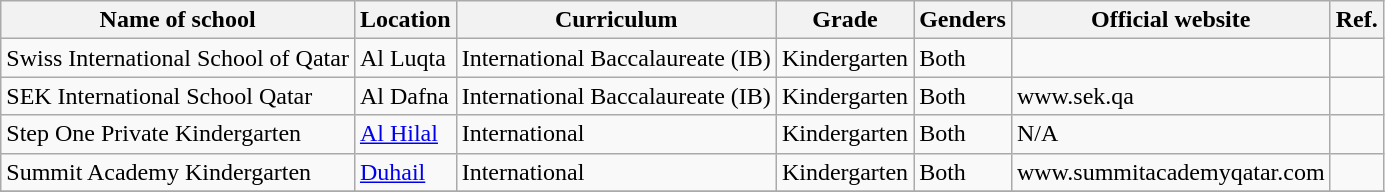<table class="wikitable">
<tr>
<th>Name of school</th>
<th>Location</th>
<th>Curriculum</th>
<th>Grade</th>
<th>Genders</th>
<th>Official website</th>
<th>Ref.</th>
</tr>
<tr>
<td>Swiss International School of Qatar</td>
<td>Al Luqta</td>
<td>International Baccalaureate (IB)</td>
<td>Kindergarten</td>
<td>Both</td>
<td></td>
<td></td>
</tr>
<tr>
<td>SEK International School Qatar</td>
<td>Al Dafna</td>
<td>International Baccalaureate (IB)</td>
<td>Kindergarten</td>
<td>Both</td>
<td>www.sek.qa</td>
<td></td>
</tr>
<tr>
<td>Step One Private Kindergarten</td>
<td><a href='#'>Al Hilal</a></td>
<td>International</td>
<td>Kindergarten</td>
<td>Both</td>
<td>N/A</td>
<td></td>
</tr>
<tr>
<td>Summit Academy Kindergarten</td>
<td><a href='#'>Duhail</a></td>
<td>International</td>
<td>Kindergarten</td>
<td>Both</td>
<td>www.summitacademyqatar.com</td>
<td></td>
</tr>
<tr>
</tr>
</table>
